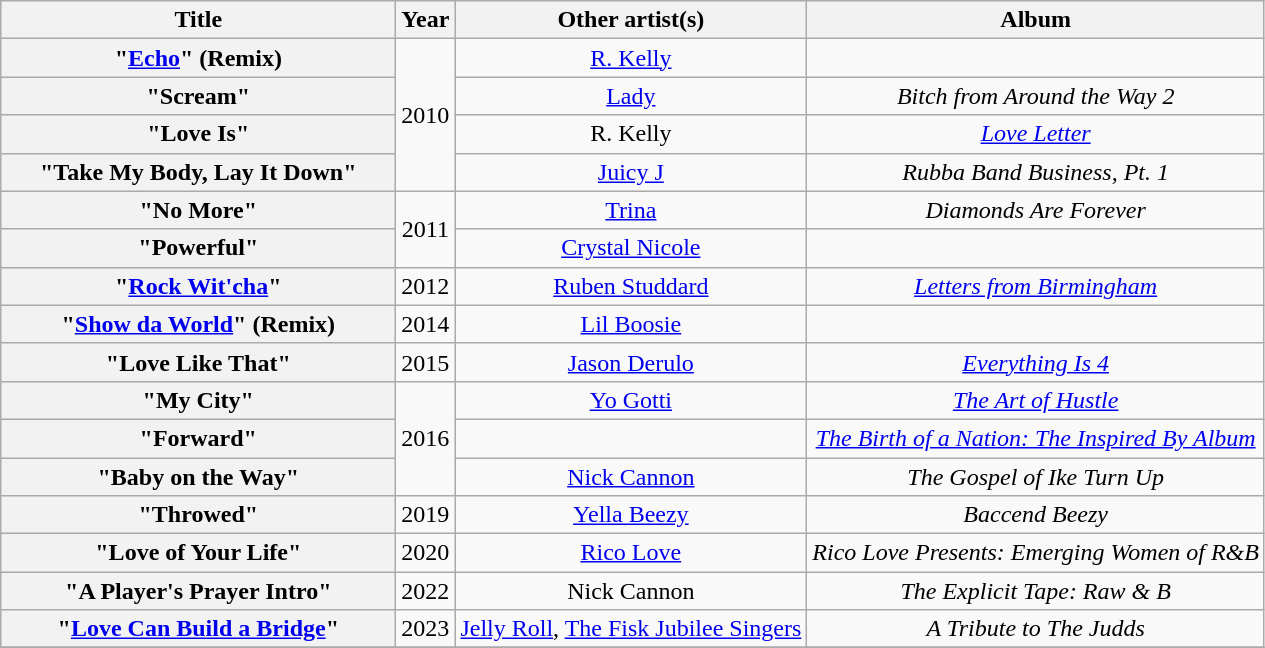<table class="wikitable plainrowheaders" style="text-align:center;">
<tr>
<th scope="col" style="width:16em;">Title</th>
<th scope="col">Year</th>
<th scope="col">Other artist(s)</th>
<th scope="col">Album</th>
</tr>
<tr>
<th scope="row">"<a href='#'>Echo</a>" (Remix)</th>
<td rowspan="4">2010</td>
<td><a href='#'>R. Kelly</a></td>
<td></td>
</tr>
<tr>
<th scope="row">"Scream"</th>
<td><a href='#'>Lady</a></td>
<td><em>Bitch from Around the Way 2</em></td>
</tr>
<tr>
<th scope="row">"Love Is"</th>
<td>R. Kelly</td>
<td><em><a href='#'>Love Letter</a></em></td>
</tr>
<tr>
<th scope="row">"Take My Body, Lay It Down"</th>
<td><a href='#'>Juicy J</a></td>
<td><em>Rubba Band Business, Pt. 1</em></td>
</tr>
<tr>
<th scope="row">"No More"</th>
<td rowspan="2">2011</td>
<td><a href='#'>Trina</a></td>
<td><em>Diamonds Are Forever</em></td>
</tr>
<tr>
<th scope="row">"Powerful"</th>
<td><a href='#'>Crystal Nicole</a></td>
<td></td>
</tr>
<tr>
<th scope="row">"<a href='#'>Rock Wit'cha</a>"</th>
<td>2012</td>
<td><a href='#'>Ruben Studdard</a></td>
<td><em><a href='#'>Letters from Birmingham</a></em></td>
</tr>
<tr>
<th scope="row">"<a href='#'>Show da World</a>" (Remix)</th>
<td>2014</td>
<td><a href='#'>Lil Boosie</a></td>
<td></td>
</tr>
<tr>
<th scope="row">"Love Like That"</th>
<td>2015</td>
<td><a href='#'>Jason Derulo</a></td>
<td><em><a href='#'>Everything Is 4</a></em></td>
</tr>
<tr>
<th scope="row">"My City"</th>
<td rowspan="3">2016</td>
<td><a href='#'>Yo Gotti</a></td>
<td><em><a href='#'>The Art of Hustle</a></em></td>
</tr>
<tr>
<th scope="row">"Forward"</th>
<td></td>
<td><em><a href='#'>The Birth of a Nation: The Inspired By Album</a></em></td>
</tr>
<tr>
<th scope="row">"Baby on the Way"</th>
<td><a href='#'>Nick Cannon</a></td>
<td><em>The Gospel of Ike Turn Up</em></td>
</tr>
<tr>
<th scope="row">"Throwed"</th>
<td>2019</td>
<td><a href='#'>Yella Beezy</a></td>
<td><em>Baccend Beezy</em></td>
</tr>
<tr>
<th scope="row">"Love of Your Life"</th>
<td>2020</td>
<td><a href='#'>Rico Love</a></td>
<td><em>Rico Love Presents: Emerging Women of R&B</em></td>
</tr>
<tr>
<th scope="row">"A Player's Prayer Intro"</th>
<td>2022</td>
<td>Nick Cannon</td>
<td><em>The Explicit Tape: Raw & B</em></td>
</tr>
<tr>
<th scope="row">"<a href='#'>Love Can Build a Bridge</a>"</th>
<td>2023</td>
<td><a href='#'>Jelly Roll</a>, <a href='#'>The Fisk Jubilee Singers</a></td>
<td><em>A Tribute to The Judds</em></td>
</tr>
<tr>
</tr>
</table>
